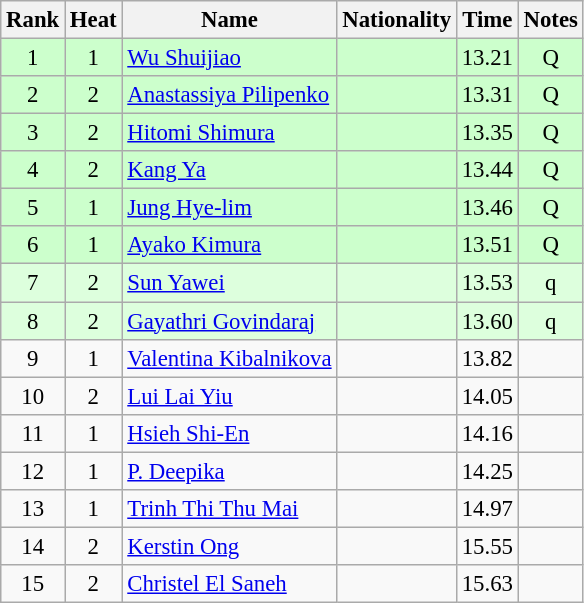<table class="wikitable sortable" style="text-align:center; font-size:95%">
<tr>
<th>Rank</th>
<th>Heat</th>
<th>Name</th>
<th>Nationality</th>
<th>Time</th>
<th>Notes</th>
</tr>
<tr bgcolor=ccffcc>
<td>1</td>
<td>1</td>
<td align=left><a href='#'>Wu Shuijiao</a></td>
<td align=left></td>
<td>13.21</td>
<td>Q</td>
</tr>
<tr bgcolor=ccffcc>
<td>2</td>
<td>2</td>
<td align=left><a href='#'>Anastassiya Pilipenko</a></td>
<td align=left></td>
<td>13.31</td>
<td>Q</td>
</tr>
<tr bgcolor=ccffcc>
<td>3</td>
<td>2</td>
<td align=left><a href='#'>Hitomi Shimura</a></td>
<td align=left></td>
<td>13.35</td>
<td>Q</td>
</tr>
<tr bgcolor=ccffcc>
<td>4</td>
<td>2</td>
<td align=left><a href='#'>Kang Ya</a></td>
<td align=left></td>
<td>13.44</td>
<td>Q</td>
</tr>
<tr bgcolor=ccffcc>
<td>5</td>
<td>1</td>
<td align=left><a href='#'>Jung Hye-lim</a></td>
<td align=left></td>
<td>13.46</td>
<td>Q</td>
</tr>
<tr bgcolor=ccffcc>
<td>6</td>
<td>1</td>
<td align=left><a href='#'>Ayako Kimura</a></td>
<td align=left></td>
<td>13.51</td>
<td>Q</td>
</tr>
<tr bgcolor=ddffdd>
<td>7</td>
<td>2</td>
<td align=left><a href='#'>Sun Yawei</a></td>
<td align=left></td>
<td>13.53</td>
<td>q</td>
</tr>
<tr bgcolor=ddffdd>
<td>8</td>
<td>2</td>
<td align=left><a href='#'>Gayathri Govindaraj</a></td>
<td align=left></td>
<td>13.60</td>
<td>q</td>
</tr>
<tr>
<td>9</td>
<td>1</td>
<td align=left><a href='#'>Valentina Kibalnikova</a></td>
<td align=left></td>
<td>13.82</td>
<td></td>
</tr>
<tr>
<td>10</td>
<td>2</td>
<td align=left><a href='#'>Lui Lai Yiu</a></td>
<td align=left></td>
<td>14.05</td>
<td></td>
</tr>
<tr>
<td>11</td>
<td>1</td>
<td align=left><a href='#'>Hsieh Shi-En</a></td>
<td align=left></td>
<td>14.16</td>
<td></td>
</tr>
<tr>
<td>12</td>
<td>1</td>
<td align=left><a href='#'>P. Deepika</a></td>
<td align=left></td>
<td>14.25</td>
<td></td>
</tr>
<tr>
<td>13</td>
<td>1</td>
<td align=left><a href='#'>Trinh Thi Thu Mai</a></td>
<td align=left></td>
<td>14.97</td>
<td></td>
</tr>
<tr>
<td>14</td>
<td>2</td>
<td align=left><a href='#'>Kerstin Ong</a></td>
<td align=left></td>
<td>15.55</td>
<td></td>
</tr>
<tr>
<td>15</td>
<td>2</td>
<td align=left><a href='#'>Christel El Saneh</a></td>
<td align=left></td>
<td>15.63</td>
<td></td>
</tr>
</table>
